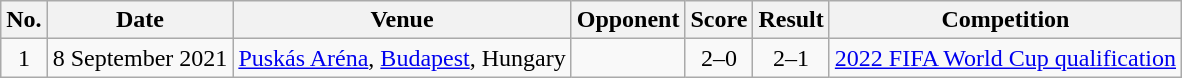<table class="wikitable sortable">
<tr>
<th scope="col">No.</th>
<th scope="col">Date</th>
<th scope="col">Venue</th>
<th scope="col">Opponent</th>
<th scope="col">Score</th>
<th scope="col">Result</th>
<th scope="col">Competition</th>
</tr>
<tr>
<td align="center">1</td>
<td>8 September 2021</td>
<td><a href='#'>Puskás Aréna</a>, <a href='#'>Budapest</a>, Hungary</td>
<td></td>
<td align="center">2–0</td>
<td align="center">2–1</td>
<td><a href='#'>2022 FIFA World Cup qualification</a></td>
</tr>
</table>
